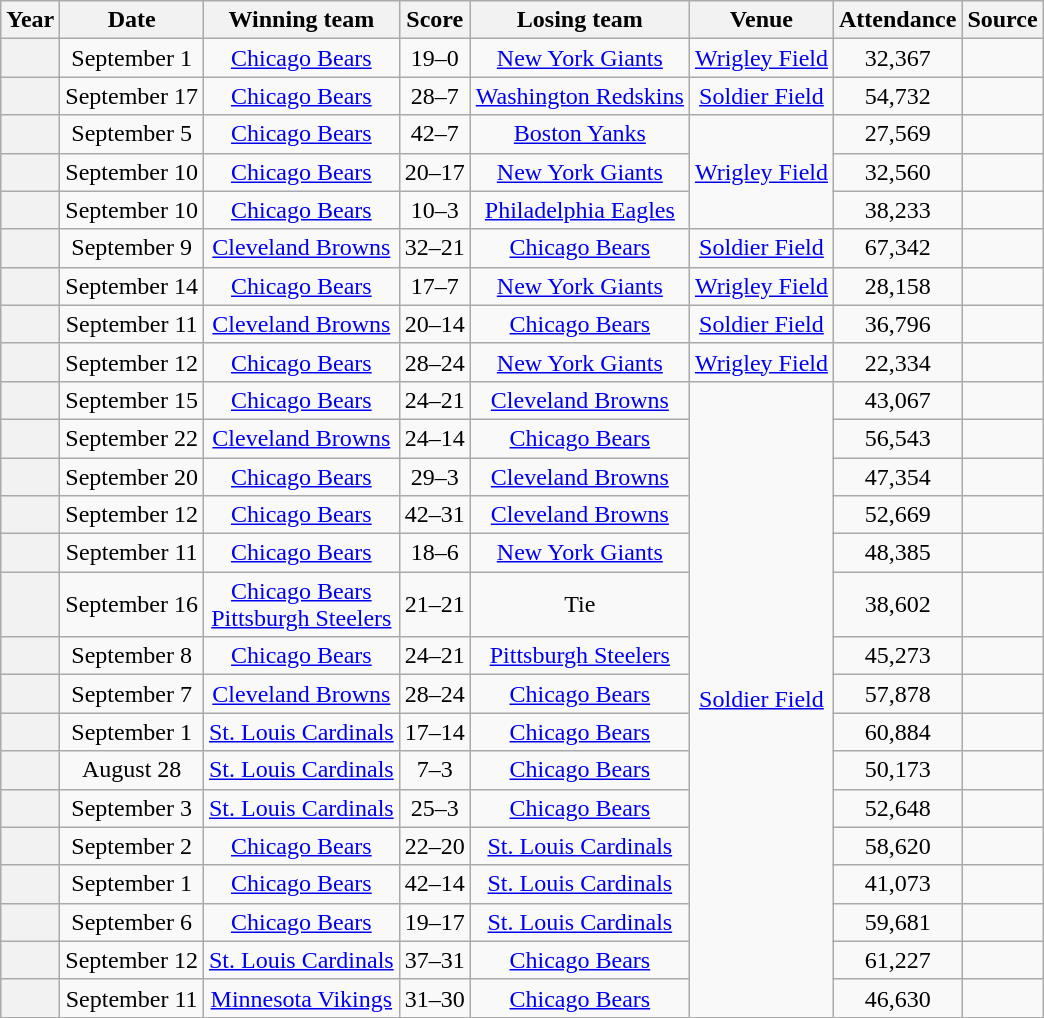<table class="wikitable" style="text-align:center;">
<tr>
<th>Year</th>
<th>Date</th>
<th>Winning team</th>
<th>Score</th>
<th>Losing team</th>
<th>Venue</th>
<th>Attendance</th>
<th>Source</th>
</tr>
<tr>
<th></th>
<td>September 1</td>
<td><a href='#'>Chicago Bears</a></td>
<td>19–0</td>
<td><a href='#'>New York Giants</a></td>
<td><a href='#'>Wrigley Field</a></td>
<td>32,367</td>
<td></td>
</tr>
<tr>
<th></th>
<td>September 17</td>
<td><a href='#'>Chicago Bears</a></td>
<td>28–7</td>
<td><a href='#'>Washington Redskins</a></td>
<td><a href='#'>Soldier Field</a></td>
<td>54,732</td>
<td></td>
</tr>
<tr>
<th></th>
<td>September 5</td>
<td><a href='#'>Chicago Bears</a></td>
<td>42–7</td>
<td><a href='#'>Boston Yanks</a></td>
<td rowspan=3><a href='#'>Wrigley Field</a></td>
<td>27,569</td>
<td></td>
</tr>
<tr>
<th></th>
<td>September 10</td>
<td><a href='#'>Chicago Bears</a></td>
<td>20–17</td>
<td><a href='#'>New York Giants</a></td>
<td>32,560</td>
<td></td>
</tr>
<tr>
<th></th>
<td>September 10</td>
<td><a href='#'>Chicago Bears</a></td>
<td>10–3</td>
<td><a href='#'>Philadelphia Eagles</a></td>
<td>38,233</td>
<td></td>
</tr>
<tr>
<th></th>
<td>September 9</td>
<td><a href='#'>Cleveland Browns</a></td>
<td>32–21</td>
<td><a href='#'>Chicago Bears</a></td>
<td><a href='#'>Soldier Field</a></td>
<td>67,342</td>
<td></td>
</tr>
<tr>
<th></th>
<td>September 14</td>
<td><a href='#'>Chicago Bears</a></td>
<td>17–7</td>
<td><a href='#'>New York Giants</a></td>
<td><a href='#'>Wrigley Field</a></td>
<td>28,158</td>
<td></td>
</tr>
<tr>
<th></th>
<td>September 11</td>
<td><a href='#'>Cleveland Browns</a></td>
<td>20–14</td>
<td><a href='#'>Chicago Bears</a></td>
<td><a href='#'>Soldier Field</a></td>
<td>36,796</td>
<td></td>
</tr>
<tr>
<th></th>
<td>September 12</td>
<td><a href='#'>Chicago Bears</a></td>
<td>28–24</td>
<td><a href='#'>New York Giants</a></td>
<td><a href='#'>Wrigley Field</a></td>
<td>22,334</td>
<td></td>
</tr>
<tr>
<th></th>
<td>September 15</td>
<td><a href='#'>Chicago Bears</a></td>
<td>24–21</td>
<td><a href='#'>Cleveland Browns</a></td>
<td rowspan=16><a href='#'>Soldier Field</a></td>
<td>43,067</td>
<td></td>
</tr>
<tr>
<th></th>
<td>September 22</td>
<td><a href='#'>Cleveland Browns</a></td>
<td>24–14</td>
<td><a href='#'>Chicago Bears</a></td>
<td>56,543</td>
<td></td>
</tr>
<tr>
<th></th>
<td>September 20</td>
<td><a href='#'>Chicago Bears</a></td>
<td>29–3</td>
<td><a href='#'>Cleveland Browns</a></td>
<td>47,354</td>
<td></td>
</tr>
<tr>
<th></th>
<td>September 12</td>
<td><a href='#'>Chicago Bears</a></td>
<td>42–31</td>
<td><a href='#'>Cleveland Browns</a></td>
<td>52,669</td>
<td></td>
</tr>
<tr>
<th></th>
<td>September 11</td>
<td><a href='#'>Chicago Bears</a></td>
<td>18–6</td>
<td><a href='#'>New York Giants</a></td>
<td>48,385</td>
<td></td>
</tr>
<tr>
<th></th>
<td>September 16</td>
<td><a href='#'>Chicago Bears</a><br><a href='#'>Pittsburgh Steelers</a></td>
<td>21–21</td>
<td>Tie</td>
<td>38,602</td>
<td></td>
</tr>
<tr>
<th></th>
<td>September 8</td>
<td><a href='#'>Chicago Bears</a></td>
<td>24–21</td>
<td><a href='#'>Pittsburgh Steelers</a></td>
<td>45,273</td>
<td></td>
</tr>
<tr>
<th></th>
<td>September 7</td>
<td><a href='#'>Cleveland Browns</a></td>
<td>28–24</td>
<td><a href='#'>Chicago Bears</a></td>
<td>57,878</td>
<td></td>
</tr>
<tr>
<th></th>
<td>September 1</td>
<td><a href='#'>St. Louis Cardinals</a></td>
<td>17–14</td>
<td><a href='#'>Chicago Bears</a></td>
<td>60,884</td>
<td></td>
</tr>
<tr>
<th></th>
<td>August 28</td>
<td><a href='#'>St. Louis Cardinals</a></td>
<td>7–3</td>
<td><a href='#'>Chicago Bears</a></td>
<td>50,173</td>
<td></td>
</tr>
<tr>
<th></th>
<td>September 3</td>
<td><a href='#'>St. Louis Cardinals</a></td>
<td>25–3</td>
<td><a href='#'>Chicago Bears</a></td>
<td>52,648</td>
<td></td>
</tr>
<tr>
<th></th>
<td>September 2</td>
<td><a href='#'>Chicago Bears</a></td>
<td>22–20</td>
<td><a href='#'>St. Louis Cardinals</a></td>
<td>58,620</td>
<td></td>
</tr>
<tr>
<th></th>
<td>September 1</td>
<td><a href='#'>Chicago Bears</a></td>
<td>42–14</td>
<td><a href='#'>St. Louis Cardinals</a></td>
<td>41,073</td>
<td></td>
</tr>
<tr>
<th></th>
<td>September 6</td>
<td><a href='#'>Chicago Bears</a></td>
<td>19–17</td>
<td><a href='#'>St. Louis Cardinals</a></td>
<td>59,681</td>
<td></td>
</tr>
<tr>
<th></th>
<td>September 12</td>
<td><a href='#'>St. Louis Cardinals</a></td>
<td>37–31</td>
<td><a href='#'>Chicago Bears</a></td>
<td>61,227</td>
<td></td>
</tr>
<tr>
<th></th>
<td>September 11</td>
<td><a href='#'>Minnesota Vikings</a></td>
<td>31–30</td>
<td><a href='#'>Chicago Bears</a></td>
<td>46,630</td>
<td></td>
</tr>
</table>
